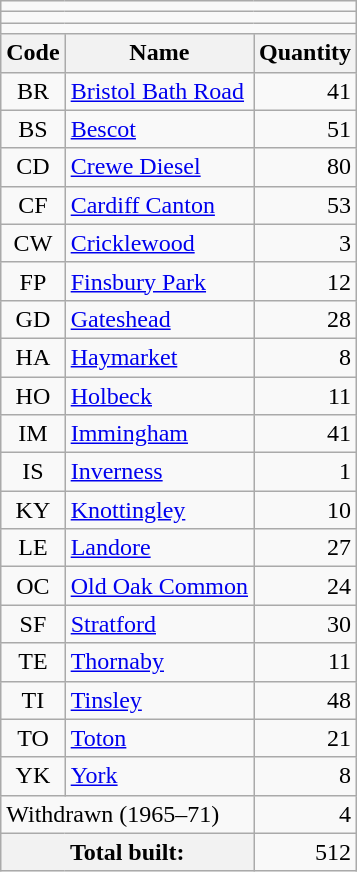<table class="wikitable floatright">
<tr>
<td colspan=3></td>
</tr>
<tr>
<td colspan=3></td>
</tr>
<tr>
<td colspan=3></td>
</tr>
<tr>
<th>Code</th>
<th>Name</th>
<th>Quantity</th>
</tr>
<tr>
<td style="text-align:center">BR</td>
<td><a href='#'>Bristol Bath Road</a></td>
<td style="text-align:right">41</td>
</tr>
<tr>
<td style="text-align:center">BS</td>
<td><a href='#'>Bescot</a></td>
<td style="text-align:right">51</td>
</tr>
<tr>
<td style="text-align:center">CD</td>
<td><a href='#'>Crewe Diesel</a></td>
<td style="text-align:right">80</td>
</tr>
<tr>
<td style="text-align:center">CF</td>
<td><a href='#'>Cardiff Canton</a></td>
<td style="text-align:right">53</td>
</tr>
<tr>
<td style="text-align:center">CW</td>
<td><a href='#'>Cricklewood</a></td>
<td style="text-align:right">3</td>
</tr>
<tr>
<td style="text-align:center">FP</td>
<td><a href='#'>Finsbury Park</a></td>
<td style="text-align:right">12</td>
</tr>
<tr>
<td style="text-align:center">GD</td>
<td><a href='#'>Gateshead</a></td>
<td style="text-align:right">28</td>
</tr>
<tr>
<td style="text-align:center">HA</td>
<td><a href='#'>Haymarket</a></td>
<td style="text-align:right">8</td>
</tr>
<tr>
<td style="text-align:center">HO</td>
<td><a href='#'>Holbeck</a></td>
<td style="text-align:right">11</td>
</tr>
<tr>
<td style="text-align:center">IM</td>
<td><a href='#'>Immingham</a></td>
<td style="text-align:right">41</td>
</tr>
<tr>
<td style="text-align:center">IS</td>
<td><a href='#'>Inverness</a></td>
<td style="text-align:right">1</td>
</tr>
<tr>
<td style="text-align:center">KY</td>
<td><a href='#'>Knottingley</a></td>
<td style="text-align:right">10</td>
</tr>
<tr>
<td style="text-align:center">LE</td>
<td><a href='#'>Landore</a></td>
<td style="text-align:right">27</td>
</tr>
<tr>
<td style="text-align:center">OC</td>
<td><a href='#'>Old Oak Common</a></td>
<td style="text-align:right">24</td>
</tr>
<tr>
<td style="text-align:center">SF</td>
<td><a href='#'>Stratford</a></td>
<td style="text-align:right">30</td>
</tr>
<tr>
<td style="text-align:center">TE</td>
<td><a href='#'>Thornaby</a></td>
<td style="text-align:right">11</td>
</tr>
<tr>
<td style="text-align:center">TI</td>
<td><a href='#'>Tinsley</a></td>
<td style="text-align:right">48</td>
</tr>
<tr>
<td style="text-align:center">TO</td>
<td><a href='#'>Toton</a></td>
<td style="text-align:right">21</td>
</tr>
<tr>
<td style="text-align:center">YK</td>
<td><a href='#'>York</a></td>
<td style="text-align:right">8</td>
</tr>
<tr>
<td colspan=2>Withdrawn (1965–71)</td>
<td style="text-align:right">4</td>
</tr>
<tr>
<th colspan=2 scope=row>Total built:</th>
<td style="text-align:right">512</td>
</tr>
</table>
